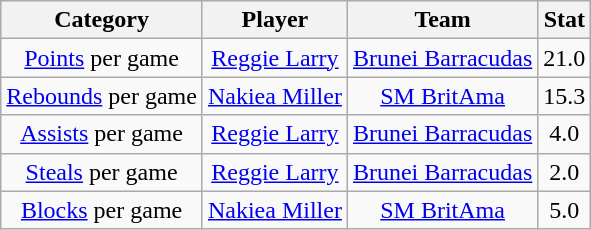<table class="wikitable" style="text-align:center">
<tr>
<th>Category</th>
<th>Player</th>
<th>Team</th>
<th>Stat</th>
</tr>
<tr>
<td><a href='#'>Points</a> per game</td>
<td><a href='#'>Reggie Larry</a></td>
<td><a href='#'>Brunei Barracudas</a></td>
<td>21.0</td>
</tr>
<tr>
<td><a href='#'>Rebounds</a> per game</td>
<td><a href='#'>Nakiea Miller</a></td>
<td><a href='#'>SM BritAma</a></td>
<td>15.3</td>
</tr>
<tr>
<td><a href='#'>Assists</a> per game</td>
<td><a href='#'>Reggie Larry</a></td>
<td><a href='#'>Brunei Barracudas</a></td>
<td>4.0</td>
</tr>
<tr>
<td><a href='#'>Steals</a> per game</td>
<td><a href='#'>Reggie Larry</a></td>
<td><a href='#'>Brunei Barracudas</a></td>
<td>2.0</td>
</tr>
<tr>
<td><a href='#'>Blocks</a> per game</td>
<td><a href='#'>Nakiea Miller</a></td>
<td><a href='#'>SM BritAma</a></td>
<td>5.0</td>
</tr>
</table>
